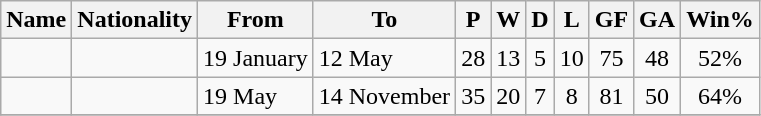<table class="wikitable sortable">
<tr>
<th>Name</th>
<th>Nationality</th>
<th>From</th>
<th class="unsortable">To</th>
<th>P</th>
<th>W</th>
<th>D</th>
<th>L</th>
<th>GF</th>
<th>GA</th>
<th>Win%</th>
</tr>
<tr>
<td align=left></td>
<td></td>
<td align=left>19 January</td>
<td align=left>12 May</td>
<td align=center>28</td>
<td align=center>13</td>
<td align=center>5</td>
<td align=center>10</td>
<td align=center>75</td>
<td align=center>48</td>
<td align=center>52%</td>
</tr>
<tr>
<td align=left></td>
<td></td>
<td align=left>19 May</td>
<td align=left>14 November</td>
<td align=center>35</td>
<td align=center>20</td>
<td align=center>7</td>
<td align=center>8</td>
<td align=center>81</td>
<td align=center>50</td>
<td align=center>64%</td>
</tr>
<tr>
</tr>
</table>
